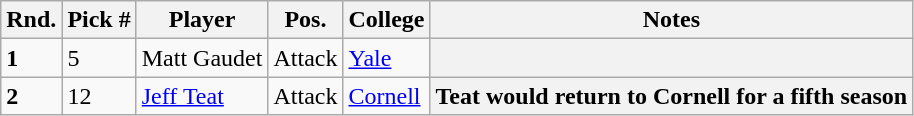<table class="wikitable">
<tr>
<th>Rnd.</th>
<th>Pick #</th>
<th>Player</th>
<th>Pos.</th>
<th>College</th>
<th>Notes</th>
</tr>
<tr>
<td><strong>1</strong></td>
<td>5</td>
<td>Matt Gaudet</td>
<td>Attack</td>
<td><a href='#'>Yale</a></td>
<th></th>
</tr>
<tr>
<td><strong>2</strong></td>
<td>12</td>
<td><a href='#'>Jeff Teat</a></td>
<td>Attack</td>
<td><a href='#'>Cornell</a></td>
<th>Teat would return to Cornell for a fifth season</th>
</tr>
</table>
